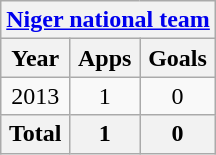<table class="wikitable" style="text-align:center">
<tr>
<th colspan=3><a href='#'>Niger national team</a></th>
</tr>
<tr>
<th>Year</th>
<th>Apps</th>
<th>Goals</th>
</tr>
<tr>
<td>2013</td>
<td>1</td>
<td>0</td>
</tr>
<tr>
<th>Total</th>
<th>1</th>
<th>0</th>
</tr>
</table>
